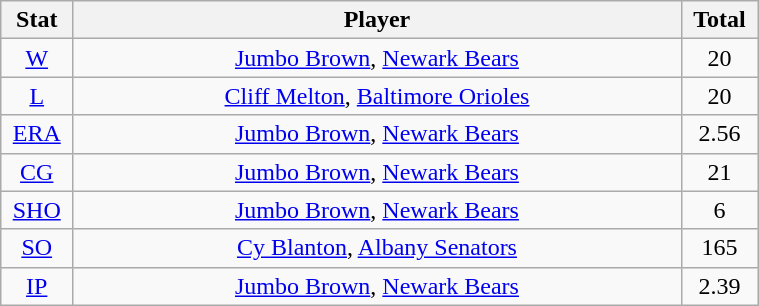<table class="wikitable" width="40%" style="text-align:center;">
<tr>
<th width="5%">Stat</th>
<th width="60%">Player</th>
<th width="5%">Total</th>
</tr>
<tr>
<td><a href='#'>W</a></td>
<td><a href='#'>Jumbo Brown</a>, <a href='#'>Newark Bears</a></td>
<td>20</td>
</tr>
<tr>
<td><a href='#'>L</a></td>
<td><a href='#'>Cliff Melton</a>, <a href='#'>Baltimore Orioles</a></td>
<td>20</td>
</tr>
<tr>
<td><a href='#'>ERA</a></td>
<td><a href='#'>Jumbo Brown</a>, <a href='#'>Newark Bears</a></td>
<td>2.56</td>
</tr>
<tr>
<td><a href='#'>CG</a></td>
<td><a href='#'>Jumbo Brown</a>, <a href='#'>Newark Bears</a></td>
<td>21</td>
</tr>
<tr>
<td><a href='#'>SHO</a></td>
<td><a href='#'>Jumbo Brown</a>, <a href='#'>Newark Bears</a></td>
<td>6</td>
</tr>
<tr>
<td><a href='#'>SO</a></td>
<td><a href='#'>Cy Blanton</a>, <a href='#'>Albany Senators</a></td>
<td>165</td>
</tr>
<tr>
<td><a href='#'>IP</a></td>
<td><a href='#'>Jumbo Brown</a>, <a href='#'>Newark Bears</a></td>
<td>2.39</td>
</tr>
</table>
